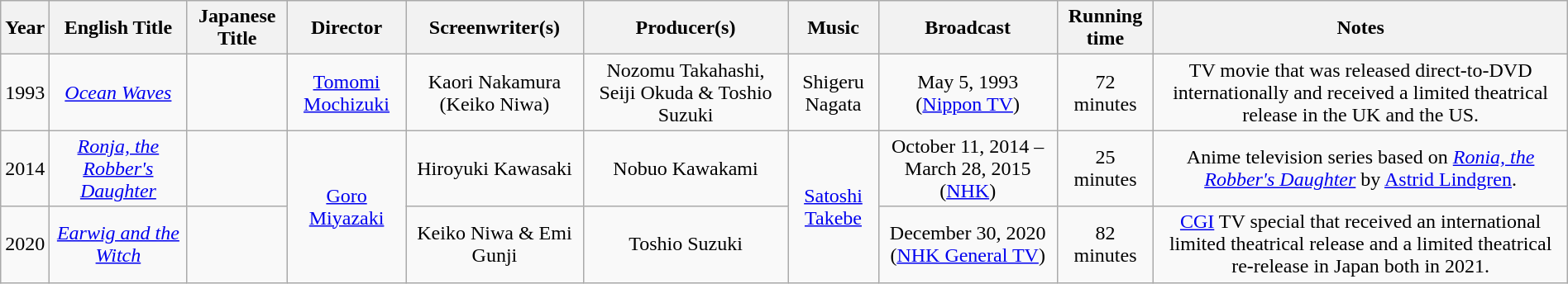<table class="wikitable sortable"  style="text-align:center; width:100%;">
<tr>
<th data-sort-type="number">Year</th>
<th data-sort-type=":)text">English Title</th>
<th data-sort-type="text">Japanese Title</th>
<th data-sort-type="text">Director</th>
<th data-sort-type="text">Screenwriter(s)</th>
<th data-sort-type="text">Producer(s)</th>
<th data-sort-type="text">Music</th>
<th data-sort-type="text">Broadcast</th>
<th data-sort-type="number">Running time</th>
<th>Notes</th>
</tr>
<tr>
<td style="text-align-centre">1993</td>
<td style="text-align-centre"><em><a href='#'>Ocean Waves</a></em></td>
<td></td>
<td style="text-align:centre"><a href='#'>Tomomi Mochizuki</a></td>
<td style="text-align-centre">Kaori Nakamura (Keiko Niwa)</td>
<td style="text-align:centre">Nozomu Takahashi, Seiji Okuda & Toshio Suzuki</td>
<td style="text-align-centre">Shigeru Nagata</td>
<td style="text-align:centre">May 5, 1993 (<a href='#'>Nippon TV</a>)</td>
<td style="text-align:centre">72 minutes</td>
<td>TV movie that was released direct-to-DVD internationally and received a limited theatrical release in the UK and the US.</td>
</tr>
<tr>
<td style="text-align-centre">2014</td>
<td style="text-align-centre"><em><a href='#'>Ronja, the Robber's Daughter</a></em></td>
<td></td>
<td rowspan="2" style="text-align:centre"><a href='#'>Goro Miyazaki</a></td>
<td style="text-align-centre">Hiroyuki Kawasaki</td>
<td style="text-align:centre">Nobuo Kawakami</td>
<td rowspan="2" style="text-align-centre"><a href='#'>Satoshi Takebe</a></td>
<td style="text-align:centre">October 11, 2014 – March 28, 2015 (<a href='#'>NHK</a>)</td>
<td style="text-align:centre">25 minutes</td>
<td>Anime television series based on <em><a href='#'>Ronia, the Robber's Daughter</a></em> by <a href='#'>Astrid Lindgren</a>.</td>
</tr>
<tr>
<td style="text-align:centre">2020</td>
<td style="text-align:centre"><em><a href='#'>Earwig and the Witch</a></em></td>
<td></td>
<td style="text-align:centre">Keiko Niwa & Emi Gunji</td>
<td style="text-align:centre">Toshio Suzuki</td>
<td style="text-align:centre">December 30, 2020 (<a href='#'>NHK General TV</a>)</td>
<td style="text-align:centre">82 minutes</td>
<td><a href='#'>CGI</a> TV special that received an international limited theatrical release and a limited theatrical re-release in Japan both in 2021.</td>
</tr>
</table>
